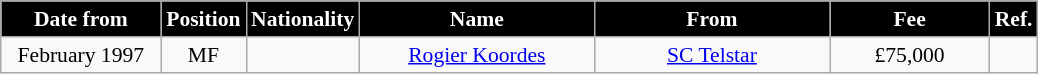<table class="wikitable" style="text-align:center; font-size:90%; ">
<tr>
<th style="background:#000000; color:white; width:100px;">Date from</th>
<th style="background:#000000; color:white; width:50px;">Position</th>
<th style="background:#000000; color:white; width:50px;">Nationality</th>
<th style="background:#000000; color:white; width:150px;">Name</th>
<th style="background:#000000; color:white; width:150px;">From</th>
<th style="background:#000000; color:white; width:100px;">Fee</th>
<th style="background:#000000; color:white; width:25px;">Ref.</th>
</tr>
<tr>
<td>February 1997</td>
<td>MF</td>
<td></td>
<td><a href='#'>Rogier Koordes</a></td>
<td> <a href='#'>SC Telstar</a></td>
<td>£75,000</td>
<td></td>
</tr>
</table>
